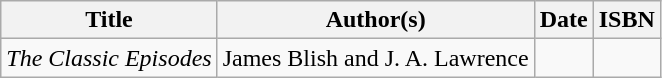<table class="wikitable">
<tr>
<th>Title</th>
<th>Author(s)</th>
<th>Date</th>
<th>ISBN</th>
</tr>
<tr>
<td><em>The Classic Episodes</em></td>
<td>James Blish and J. A. Lawrence</td>
<td></td>
<td></td>
</tr>
</table>
